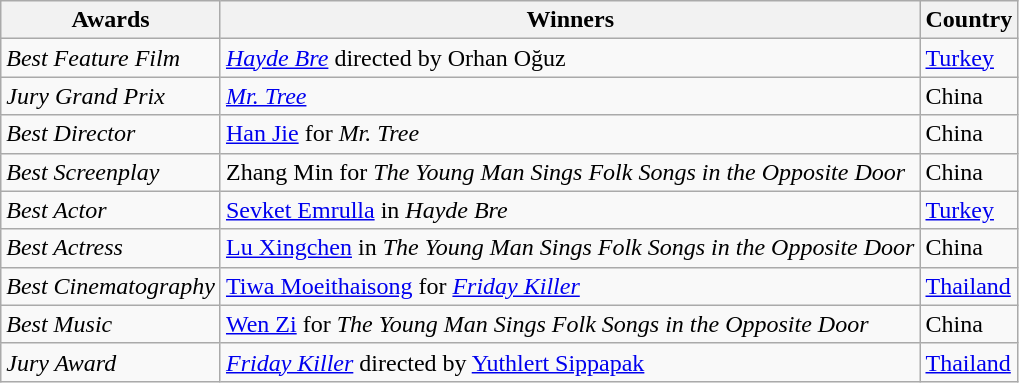<table class="wikitable">
<tr>
<th>Awards</th>
<th>Winners</th>
<th>Country</th>
</tr>
<tr>
<td><em>Best Feature Film</em></td>
<td><em><a href='#'>Hayde Bre</a></em> directed by Orhan Oğuz</td>
<td><a href='#'>Turkey</a></td>
</tr>
<tr>
<td><em>Jury Grand Prix</em></td>
<td><em><a href='#'>Mr. Tree</a></em></td>
<td>China</td>
</tr>
<tr>
<td><em>Best Director</em></td>
<td><a href='#'>Han Jie</a> for <em>Mr. Tree</em></td>
<td>China</td>
</tr>
<tr>
<td><em>Best Screenplay</em></td>
<td>Zhang Min  for <em>The Young Man Sings Folk Songs in the Opposite Door</em></td>
<td>China</td>
</tr>
<tr>
<td><em>Best Actor</em></td>
<td><a href='#'>Sevket Emrulla</a> in <em>Hayde Bre</em></td>
<td><a href='#'>Turkey</a></td>
</tr>
<tr>
<td><em>Best Actress</em></td>
<td><a href='#'>Lu Xingchen</a> in <em>The Young Man Sings Folk Songs in the Opposite Door</em></td>
<td>China</td>
</tr>
<tr>
<td><em>Best Cinematography</em></td>
<td><a href='#'>Tiwa Moeithaisong</a> for <em><a href='#'>Friday Killer</a></em></td>
<td><a href='#'>Thailand</a></td>
</tr>
<tr>
<td><em>Best Music</em></td>
<td><a href='#'>Wen Zi</a> for <em>The Young Man Sings Folk Songs in the Opposite Door</em></td>
<td>China</td>
</tr>
<tr>
<td><em>Jury Award</em></td>
<td><em><a href='#'>Friday Killer</a></em> directed by <a href='#'>Yuthlert Sippapak</a></td>
<td><a href='#'>Thailand</a></td>
</tr>
</table>
